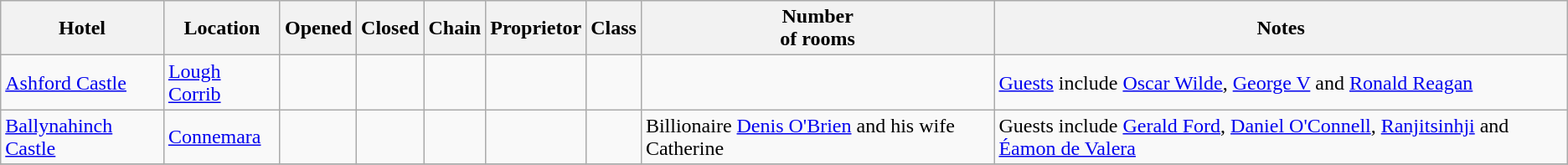<table class="wikitable sortable">
<tr>
<th>Hotel</th>
<th>Location</th>
<th>Opened</th>
<th>Closed</th>
<th>Chain</th>
<th>Proprietor</th>
<th>Class</th>
<th>Number<br>of rooms</th>
<th class="unsortable">Notes</th>
</tr>
<tr>
<td><a href='#'>Ashford Castle</a><br></td>
<td><a href='#'>Lough Corrib</a></td>
<td></td>
<td></td>
<td></td>
<td></td>
<td></td>
<td></td>
<td><a href='#'>Guests</a> include <a href='#'>Oscar Wilde</a>, <a href='#'>George V</a> and <a href='#'>Ronald Reagan</a></td>
</tr>
<tr>
<td><a href='#'>Ballynahinch Castle</a><br></td>
<td><a href='#'>Connemara</a></td>
<td></td>
<td></td>
<td></td>
<td></td>
<td></td>
<td>Billionaire <a href='#'>Denis O'Brien</a> and his wife Catherine</td>
<td>Guests include <a href='#'>Gerald Ford</a>, <a href='#'>Daniel O'Connell</a>, <a href='#'>Ranjitsinhji</a> and <a href='#'>Éamon de Valera</a></td>
</tr>
<tr>
</tr>
</table>
